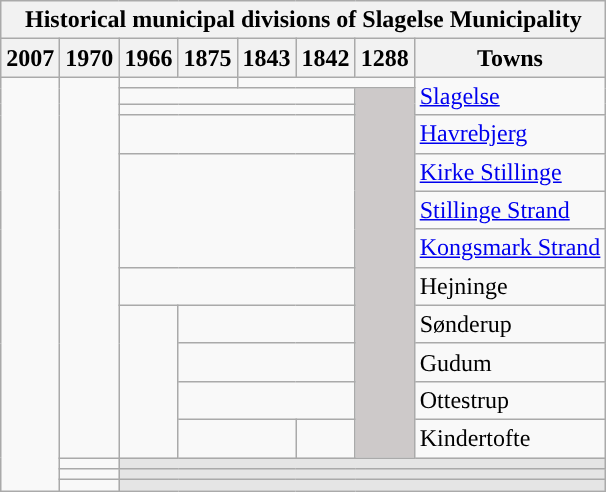<table class="wikitable" style="margin-left:1em;" style="text-align: center">
<tr>
<th colspan="99">Historical municipal divisions of Slagelse Municipality</th>
</tr>
<tr>
<th>2007</th>
<th>1970</th>
<th>1966</th>
<th>1875</th>
<th>1843</th>
<th>1842</th>
<th>1288</th>
<th>Towns</th>
</tr>
<tr>
<td rowspan="99"></td>
<td rowspan="12"></td>
<td colspan="2"></td>
<td colspan="3"></td>
<td rowspan="3"><a href='#'>Slagelse</a></td>
</tr>
<tr>
<td colspan="4"></td>
<td rowspan="11" style="background:#CDC9C9;"></td>
</tr>
<tr>
<td colspan="4"></td>
</tr>
<tr>
<td colspan="4"></td>
<td><a href='#'>Havrebjerg</a></td>
</tr>
<tr>
<td colspan="4" rowspan="3"></td>
<td><a href='#'>Kirke Stillinge</a></td>
</tr>
<tr>
<td><a href='#'>Stillinge Strand</a></td>
</tr>
<tr>
<td><a href='#'>Kongsmark Strand</a></td>
</tr>
<tr>
<td colspan="4"></td>
<td>Hejninge</td>
</tr>
<tr>
<td rowspan="4"></td>
<td colspan="3"></td>
<td>Sønderup</td>
</tr>
<tr>
<td colspan="3"></td>
<td>Gudum</td>
</tr>
<tr>
<td colspan="3"></td>
<td>Ottestrup</td>
</tr>
<tr>
<td colspan="2"></td>
<td></td>
<td>Kindertofte</td>
</tr>
<tr>
<td></td>
<td colspan="7" style="background:#E5E5E5;"></td>
</tr>
<tr>
<td></td>
<td colspan="7" style="background:#E5E5E5;"></td>
</tr>
<tr>
<td></td>
<td colspan="7" style="background:#E5E5E5;"></td>
</tr>
</table>
